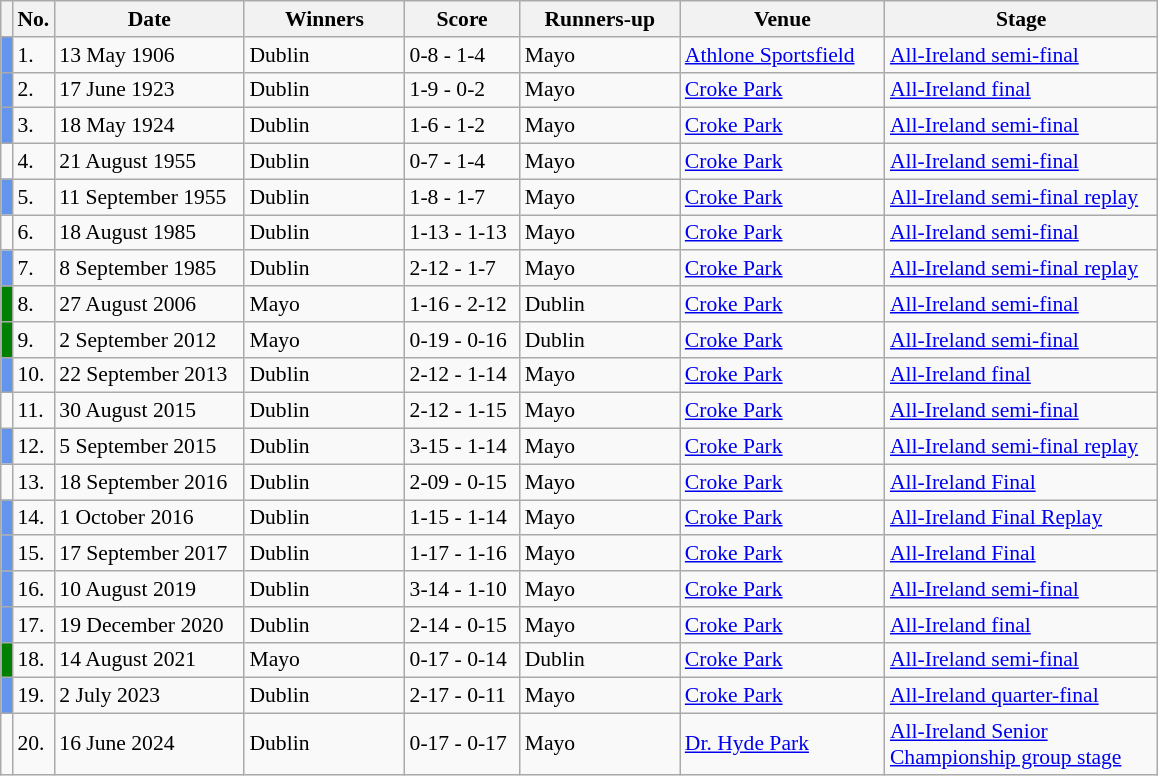<table class="wikitable" style="font-size:90%">
<tr>
<th width=1></th>
<th width=5>No.</th>
<th width=120>Date</th>
<th width=100>Winners</th>
<th width=70>Score</th>
<th width=100>Runners-up</th>
<th width=130>Venue</th>
<th width=175>Stage</th>
</tr>
<tr>
<td style="background-color:#6495ED"></td>
<td>1.</td>
<td>13 May 1906</td>
<td>Dublin</td>
<td>0-8 - 1-4</td>
<td>Mayo</td>
<td><a href='#'>Athlone Sportsfield</a></td>
<td><a href='#'>All-Ireland semi-final</a></td>
</tr>
<tr>
<td style="background-color:#6495ED"></td>
<td>2.</td>
<td>17 June 1923</td>
<td>Dublin</td>
<td>1-9 - 0-2</td>
<td>Mayo</td>
<td><a href='#'>Croke Park</a></td>
<td><a href='#'>All-Ireland final</a></td>
</tr>
<tr>
<td style="background-color:#6495ED"></td>
<td>3.</td>
<td>18 May 1924</td>
<td>Dublin</td>
<td>1-6 - 1-2</td>
<td>Mayo</td>
<td><a href='#'>Croke Park</a></td>
<td><a href='#'>All-Ireland semi-final</a></td>
</tr>
<tr>
<td></td>
<td>4.</td>
<td>21 August 1955</td>
<td>Dublin</td>
<td>0-7 - 1-4</td>
<td>Mayo</td>
<td><a href='#'>Croke Park</a></td>
<td><a href='#'>All-Ireland semi-final</a></td>
</tr>
<tr>
<td style="background-color:#6495ED"></td>
<td>5.</td>
<td>11 September 1955</td>
<td>Dublin</td>
<td>1-8 - 1-7</td>
<td>Mayo</td>
<td><a href='#'>Croke Park</a></td>
<td><a href='#'>All-Ireland semi-final replay</a></td>
</tr>
<tr>
<td></td>
<td>6.</td>
<td>18 August 1985</td>
<td>Dublin</td>
<td>1-13 - 1-13</td>
<td>Mayo</td>
<td><a href='#'>Croke Park</a></td>
<td><a href='#'>All-Ireland semi-final</a></td>
</tr>
<tr>
<td style="background-color:#6495ED"></td>
<td>7.</td>
<td>8 September 1985</td>
<td>Dublin</td>
<td>2-12 - 1-7</td>
<td>Mayo</td>
<td><a href='#'>Croke Park</a></td>
<td><a href='#'>All-Ireland semi-final replay</a></td>
</tr>
<tr>
<td style="background-color:green"></td>
<td>8.</td>
<td>27 August 2006</td>
<td>Mayo</td>
<td>1-16 - 2-12</td>
<td>Dublin</td>
<td><a href='#'>Croke Park</a></td>
<td><a href='#'>All-Ireland semi-final</a></td>
</tr>
<tr>
<td style="background-color:green"></td>
<td>9.</td>
<td>2 September 2012</td>
<td>Mayo</td>
<td>0-19 - 0-16</td>
<td>Dublin</td>
<td><a href='#'>Croke Park</a></td>
<td><a href='#'>All-Ireland semi-final</a></td>
</tr>
<tr>
<td style="background-color:#6495ED"></td>
<td>10.</td>
<td>22 September 2013</td>
<td>Dublin</td>
<td>2-12 - 1-14</td>
<td>Mayo</td>
<td><a href='#'>Croke Park</a></td>
<td><a href='#'>All-Ireland final</a></td>
</tr>
<tr>
<td></td>
<td>11.</td>
<td>30 August 2015</td>
<td>Dublin</td>
<td>2-12 - 1-15</td>
<td>Mayo</td>
<td><a href='#'>Croke Park</a></td>
<td><a href='#'>All-Ireland semi-final</a></td>
</tr>
<tr>
<td style="background-color:#6495ED"></td>
<td>12.</td>
<td>5 September 2015</td>
<td>Dublin</td>
<td>3-15 - 1-14</td>
<td>Mayo</td>
<td><a href='#'>Croke Park</a></td>
<td><a href='#'>All-Ireland semi-final replay</a></td>
</tr>
<tr>
<td></td>
<td>13.</td>
<td>18 September 2016</td>
<td>Dublin</td>
<td>2-09 - 0-15</td>
<td>Mayo</td>
<td><a href='#'>Croke Park</a></td>
<td><a href='#'>All-Ireland Final</a></td>
</tr>
<tr>
<td style="background-color:#6495ED"></td>
<td>14.</td>
<td>1 October 2016</td>
<td>Dublin</td>
<td>1-15 - 1-14</td>
<td>Mayo</td>
<td><a href='#'>Croke Park</a></td>
<td><a href='#'>All-Ireland Final Replay</a></td>
</tr>
<tr>
<td style="background-color:#6495ED"></td>
<td>15.</td>
<td>17 September 2017</td>
<td>Dublin</td>
<td>1-17 - 1-16</td>
<td>Mayo</td>
<td><a href='#'>Croke Park</a></td>
<td><a href='#'>All-Ireland Final</a></td>
</tr>
<tr>
<td style="background-color:#6495ED"></td>
<td>16.</td>
<td>10 August 2019</td>
<td>Dublin</td>
<td>3-14 - 1-10</td>
<td>Mayo</td>
<td><a href='#'>Croke Park</a></td>
<td><a href='#'>All-Ireland semi-final</a></td>
</tr>
<tr>
<td style="background-color:#6495ED"></td>
<td>17.</td>
<td>19 December  2020</td>
<td>Dublin</td>
<td>2-14 - 0-15</td>
<td>Mayo</td>
<td><a href='#'>Croke Park</a></td>
<td><a href='#'>All-Ireland final</a></td>
</tr>
<tr>
<td style="background-color:green"></td>
<td>18.</td>
<td>14 August  2021</td>
<td>Mayo</td>
<td>0-17 - 0-14</td>
<td>Dublin</td>
<td><a href='#'>Croke Park</a></td>
<td><a href='#'>All-Ireland semi-final</a></td>
</tr>
<tr>
<td style="background-color:#6495ED"></td>
<td>19.</td>
<td>2 July  2023</td>
<td>Dublin</td>
<td>2-17 - 0-11</td>
<td>Mayo</td>
<td><a href='#'>Croke Park</a></td>
<td><a href='#'>All-Ireland quarter-final</a></td>
</tr>
<tr>
<td></td>
<td>20.</td>
<td>16 June 2024</td>
<td>Dublin</td>
<td>0-17 - 0-17</td>
<td>Mayo</td>
<td><a href='#'>Dr. Hyde Park</a></td>
<td><a href='#'>All-Ireland Senior Championship group stage</a></td>
</tr>
</table>
